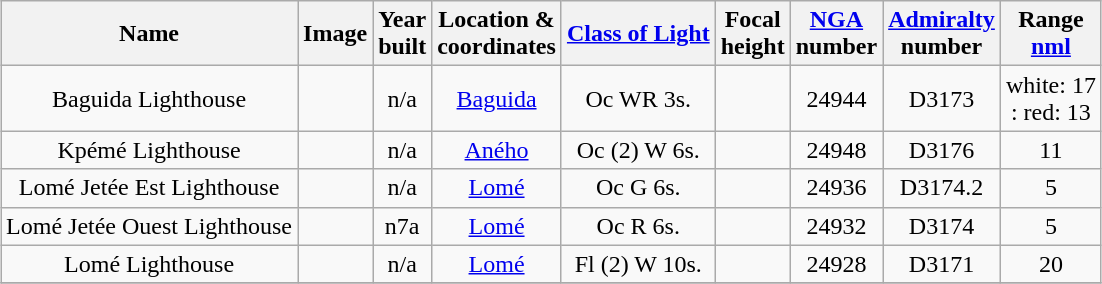<table class="wikitable sortable" style="margin:auto;text-align:center">
<tr>
<th>Name</th>
<th>Image</th>
<th>Year<br>built</th>
<th>Location &<br> coordinates</th>
<th><a href='#'>Class of Light</a><br></th>
<th>Focal<br>height<br></th>
<th><a href='#'>NGA</a><br>number<br></th>
<th><a href='#'>Admiralty</a><br>number<br></th>
<th>Range<br><a href='#'>nml</a><br></th>
</tr>
<tr>
<td>Baguida Lighthouse</td>
<td></td>
<td>n/a</td>
<td><a href='#'>Baguida</a><br> </td>
<td>Oc WR 3s.</td>
<td></td>
<td>24944</td>
<td>D3173</td>
<td>white: 17<br>: red: 13</td>
</tr>
<tr>
<td>Kpémé Lighthouse</td>
<td></td>
<td>n/a</td>
<td><a href='#'>Aného</a><br> </td>
<td>Oc (2) W 6s.</td>
<td></td>
<td>24948</td>
<td>D3176</td>
<td>11</td>
</tr>
<tr>
<td>Lomé Jetée Est Lighthouse</td>
<td></td>
<td>n/a</td>
<td><a href='#'>Lomé</a><br> </td>
<td>Oc G 6s.</td>
<td></td>
<td>24936</td>
<td>D3174.2</td>
<td>5</td>
</tr>
<tr>
<td>Lomé Jetée Ouest Lighthouse</td>
<td></td>
<td>n7a</td>
<td><a href='#'>Lomé</a><br> </td>
<td>Oc R 6s.</td>
<td></td>
<td>24932</td>
<td>D3174</td>
<td>5</td>
</tr>
<tr>
<td>Lomé Lighthouse</td>
<td></td>
<td>n/a</td>
<td><a href='#'>Lomé</a><br> </td>
<td>Fl (2) W 10s.</td>
<td></td>
<td>24928</td>
<td>D3171</td>
<td>20</td>
</tr>
<tr>
</tr>
</table>
